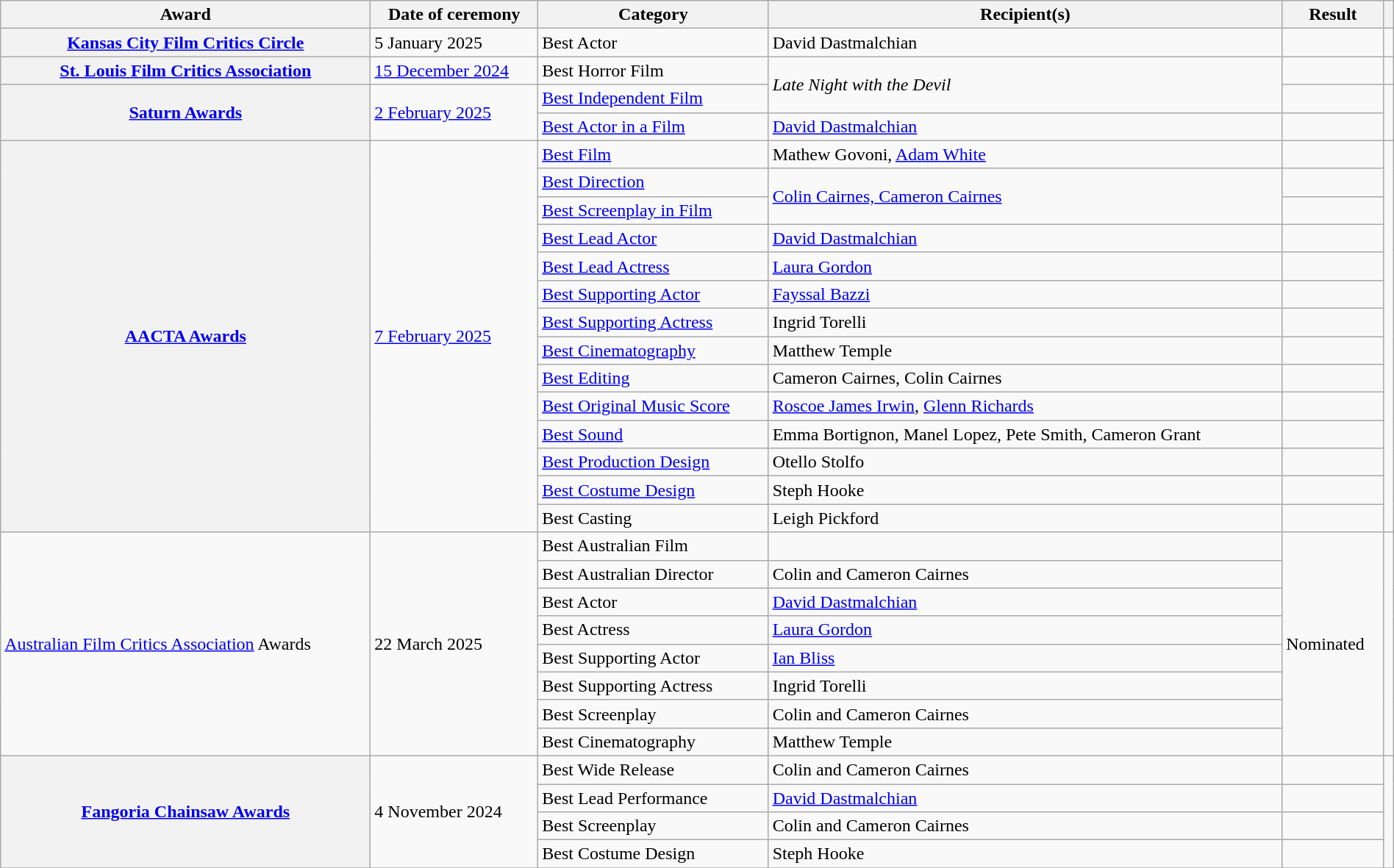<table class="wikitable sortable plainrowheaders" style="width: 100%;">
<tr>
<th scope="col">Award</th>
<th scope="col">Date of ceremony</th>
<th scope="col">Category</th>
<th scope="col">Recipient(s)</th>
<th scope="col">Result</th>
<th scope="col" class="unsortable"></th>
</tr>
<tr>
<th scope="row"><a href='#'>Kansas City Film Critics Circle</a></th>
<td>5 January 2025</td>
<td>Best Actor</td>
<td>David Dastmalchian</td>
<td></td>
<td align="center"></td>
</tr>
<tr>
<th scope="row"><a href='#'>St. Louis Film Critics Association</a></th>
<td rowspan="1"><a href='#'>15 December 2024</a></td>
<td>Best Horror Film</td>
<td rowspan="2"><em>Late Night with the Devil</em></td>
<td></td>
<td align="center" rowspan="1"></td>
</tr>
<tr>
<th scope="row" rowspan="2"><a href='#'>Saturn Awards</a></th>
<td rowspan="2"><a href='#'>2 February 2025</a></td>
<td><a href='#'>Best Independent Film</a></td>
<td></td>
<td align="center" rowspan="2"></td>
</tr>
<tr>
<td><a href='#'>Best Actor in a Film</a></td>
<td><a href='#'>David Dastmalchian</a></td>
<td></td>
</tr>
<tr>
<th scope="row" rowspan="14"><a href='#'>AACTA Awards</a></th>
<td rowspan="14"><a href='#'>7 February 2025</a></td>
<td><a href='#'>Best Film</a></td>
<td>Mathew Govoni, <a href='#'>Adam White</a></td>
<td></td>
<td align="center" rowspan="14"></td>
</tr>
<tr>
<td><a href='#'>Best Direction</a></td>
<td rowspan="2"><a href='#'>Colin Cairnes, Cameron Cairnes</a></td>
<td></td>
</tr>
<tr>
<td><a href='#'>Best Screenplay in Film</a></td>
<td></td>
</tr>
<tr>
<td><a href='#'>Best Lead Actor</a></td>
<td><a href='#'>David Dastmalchian</a></td>
<td></td>
</tr>
<tr>
<td><a href='#'>Best Lead Actress</a></td>
<td><a href='#'>Laura Gordon</a></td>
<td></td>
</tr>
<tr>
<td><a href='#'>Best Supporting Actor</a></td>
<td><a href='#'>Fayssal Bazzi</a></td>
<td></td>
</tr>
<tr>
<td><a href='#'>Best Supporting Actress</a></td>
<td>Ingrid Torelli</td>
<td></td>
</tr>
<tr>
<td><a href='#'>Best Cinematography</a></td>
<td>Matthew Temple</td>
<td></td>
</tr>
<tr>
<td><a href='#'>Best Editing</a></td>
<td>Cameron Cairnes, Colin Cairnes</td>
<td></td>
</tr>
<tr>
<td><a href='#'>Best Original Music Score</a></td>
<td><a href='#'>Roscoe James Irwin</a>, <a href='#'>Glenn Richards</a></td>
<td></td>
</tr>
<tr>
<td><a href='#'>Best Sound</a></td>
<td>Emma Bortignon, Manel Lopez, Pete Smith, Cameron Grant</td>
<td></td>
</tr>
<tr>
<td><a href='#'>Best Production Design</a></td>
<td>Otello Stolfo</td>
<td></td>
</tr>
<tr>
<td><a href='#'>Best Costume Design</a></td>
<td>Steph Hooke</td>
<td></td>
</tr>
<tr>
<td>Best Casting</td>
<td>Leigh Pickford</td>
<td></td>
</tr>
<tr>
<td rowspan="8"><a href='#'>Australian Film Critics Association</a> Awards</td>
<td rowspan="8">22 March 2025</td>
<td>Best Australian Film</td>
<td></td>
<td rowspan="8">Nominated</td>
<td rowspan="8"></td>
</tr>
<tr>
<td>Best Australian Director</td>
<td>Colin and Cameron Cairnes</td>
</tr>
<tr>
<td>Best Actor</td>
<td><a href='#'>David Dastmalchian</a></td>
</tr>
<tr>
<td>Best Actress</td>
<td><a href='#'>Laura Gordon</a></td>
</tr>
<tr>
<td>Best Supporting Actor</td>
<td><a href='#'>Ian Bliss</a></td>
</tr>
<tr>
<td>Best Supporting Actress</td>
<td>Ingrid Torelli</td>
</tr>
<tr>
<td>Best Screenplay</td>
<td>Colin and Cameron Cairnes</td>
</tr>
<tr>
<td>Best Cinematography</td>
<td>Matthew Temple</td>
</tr>
<tr>
<th scope="row" rowspan="4"><a href='#'>Fangoria Chainsaw Awards</a></th>
<td rowspan="4">4 November 2024</td>
<td>Best Wide Release</td>
<td>Colin and Cameron Cairnes</td>
<td></td>
<td align="center" rowspan="4"></td>
</tr>
<tr>
<td>Best Lead Performance</td>
<td><a href='#'>David Dastmalchian</a></td>
<td></td>
</tr>
<tr>
<td>Best Screenplay</td>
<td>Colin and Cameron Cairnes</td>
<td></td>
</tr>
<tr>
<td>Best Costume Design</td>
<td>Steph Hooke</td>
<td></td>
</tr>
<tr>
</tr>
</table>
